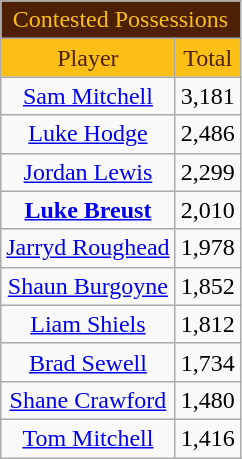<table class="wikitable" style="text-align:center;">
<tr>
<td colspan="2" style="text-align:center; background: #4D2004; color: #FBBF15">Contested Possessions</td>
</tr>
<tr>
<td style="text-align:center; background: #FBBF15; color: #4D2004">Player</td>
<td style="text-align:center; background: #FBBF15; color: #4D2004">Total</td>
</tr>
<tr>
<td><a href='#'>Sam Mitchell</a></td>
<td>3,181</td>
</tr>
<tr>
<td><a href='#'>Luke Hodge</a></td>
<td>2,486</td>
</tr>
<tr>
<td><a href='#'>Jordan Lewis</a></td>
<td>2,299</td>
</tr>
<tr>
<td><strong><a href='#'>Luke Breust</a></strong></td>
<td>2,010</td>
</tr>
<tr>
<td><a href='#'>Jarryd Roughead</a></td>
<td>1,978</td>
</tr>
<tr>
<td><a href='#'>Shaun Burgoyne</a></td>
<td>1,852</td>
</tr>
<tr>
<td><a href='#'>Liam Shiels</a></td>
<td>1,812</td>
</tr>
<tr>
<td><a href='#'>Brad Sewell</a></td>
<td>1,734</td>
</tr>
<tr>
<td><a href='#'>Shane Crawford</a></td>
<td>1,480</td>
</tr>
<tr>
<td><a href='#'>Tom Mitchell</a></td>
<td>1,416</td>
</tr>
</table>
